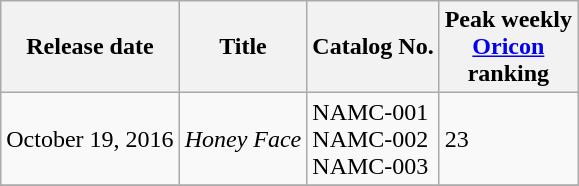<table class="wikitable">
<tr>
<th>Release date</th>
<th>Title</th>
<th>Catalog No.</th>
<th>Peak weekly<br><a href='#'>Oricon</a><br>ranking</th>
</tr>
<tr>
<td>October 19, 2016</td>
<td><em>Honey Face</em></td>
<td>NAMC-001<br>NAMC-002<br>NAMC-003</td>
<td>23</td>
</tr>
<tr>
</tr>
</table>
